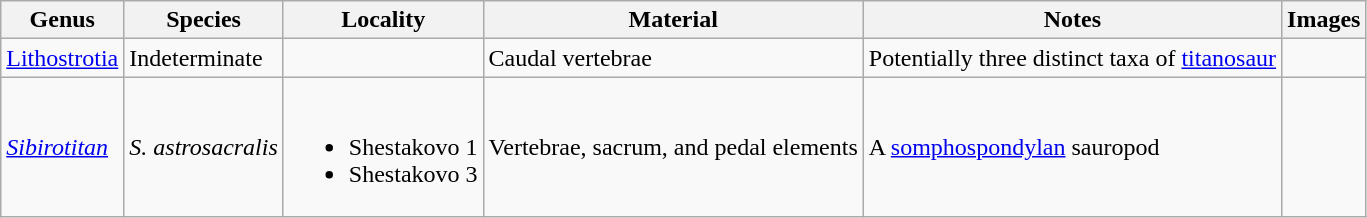<table class="wikitable" align="center">
<tr>
<th>Genus</th>
<th>Species</th>
<th>Locality</th>
<th>Material</th>
<th>Notes</th>
<th>Images</th>
</tr>
<tr>
<td style="white-space: nowrap;"><a href='#'>Lithostrotia</a></td>
<td>Indeterminate</td>
<td></td>
<td>Caudal vertebrae</td>
<td>Potentially three distinct taxa of <a href='#'>titanosaur</a></td>
<td></td>
</tr>
<tr>
<td><em><a href='#'>Sibirotitan</a></em></td>
<td><em>S. astrosacralis</em></td>
<td><br><ul><li>Shestakovo 1</li><li>Shestakovo 3</li></ul></td>
<td>Vertebrae, sacrum, and pedal elements</td>
<td>A <a href='#'>somphospondylan</a> sauropod</td>
<td></td>
</tr>
</table>
